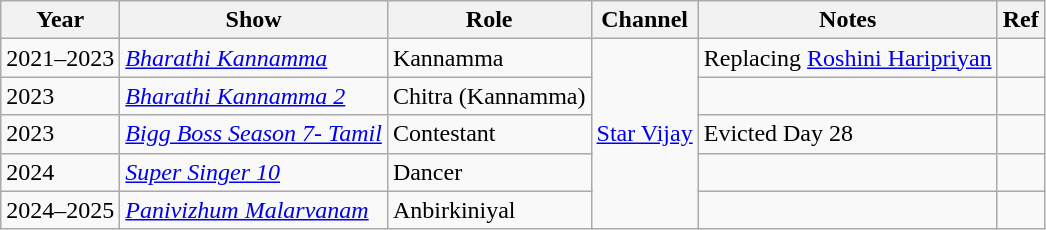<table class="wikitable sortable">
<tr>
<th>Year</th>
<th>Show</th>
<th>Role</th>
<th>Channel</th>
<th>Notes</th>
<th>Ref</th>
</tr>
<tr>
<td>2021–2023</td>
<td><em><a href='#'>Bharathi Kannamma</a></em></td>
<td>Kannamma</td>
<td rowspan="5"><a href='#'>Star Vijay</a></td>
<td>Replacing <a href='#'>Roshini Haripriyan</a></td>
<td></td>
</tr>
<tr>
<td>2023</td>
<td><em><a href='#'>Bharathi Kannamma 2</a></em></td>
<td>Chitra (Kannamma)</td>
<td></td>
<td></td>
</tr>
<tr>
<td>2023</td>
<td><em><a href='#'> Bigg Boss Season 7- Tamil</a></em></td>
<td>Contestant</td>
<td>Evicted Day 28</td>
<td></td>
</tr>
<tr>
<td>2024</td>
<td><em><a href='#'>Super Singer 10</a></em></td>
<td>Dancer</td>
<td></td>
<td></td>
</tr>
<tr>
<td>2024–2025</td>
<td><a href='#'><em>Panivizhum Malarvanam</em></a></td>
<td>Anbirkiniyal</td>
<td></td>
<td></td>
</tr>
</table>
